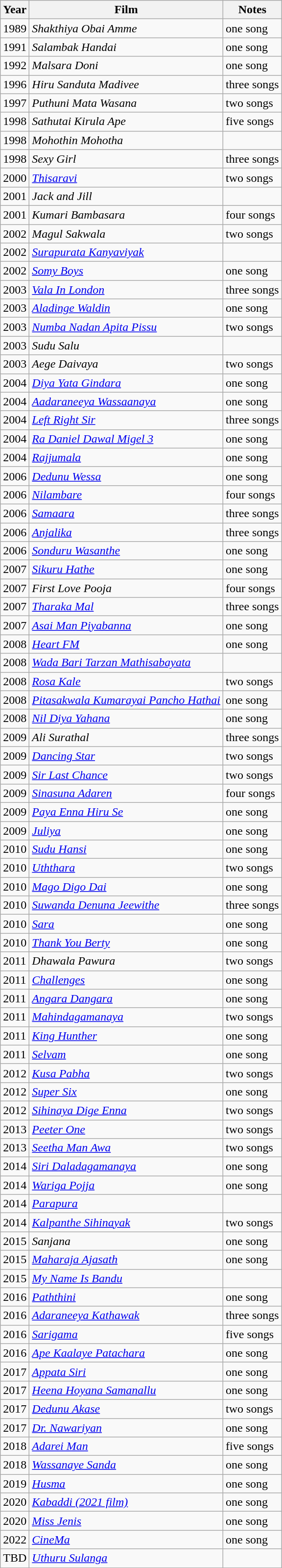<table class="wikitable">
<tr>
<th>Year</th>
<th>Film</th>
<th>Notes</th>
</tr>
<tr>
<td>1989</td>
<td><em>Shakthiya Obai Amme</em></td>
<td>one song</td>
</tr>
<tr>
<td>1991</td>
<td><em>Salambak Handai</em></td>
<td>one song</td>
</tr>
<tr>
<td>1992</td>
<td><em>Malsara Doni</em></td>
<td>one song</td>
</tr>
<tr>
<td>1996</td>
<td><em>Hiru Sanduta Madivee</em></td>
<td>three songs</td>
</tr>
<tr>
<td>1997</td>
<td><em>Puthuni Mata Wasana</em></td>
<td>two songs</td>
</tr>
<tr>
<td>1998</td>
<td><em>Sathutai Kirula Ape</em></td>
<td>five songs</td>
</tr>
<tr>
<td>1998</td>
<td><em>Mohothin Mohotha</em></td>
<td></td>
</tr>
<tr>
<td>1998</td>
<td><em>Sexy Girl</em></td>
<td>three songs</td>
</tr>
<tr>
<td>2000</td>
<td><em><a href='#'>Thisaravi</a></em></td>
<td>two songs</td>
</tr>
<tr>
<td>2001</td>
<td><em>Jack and Jill</em></td>
<td></td>
</tr>
<tr>
<td>2001</td>
<td><em>Kumari Bambasara</em></td>
<td>four songs</td>
</tr>
<tr>
<td>2002</td>
<td><em>Magul Sakwala</em></td>
<td>two songs</td>
</tr>
<tr>
<td>2002</td>
<td><em><a href='#'>Surapurata Kanyaviyak</a></em></td>
<td></td>
</tr>
<tr>
<td>2002</td>
<td><em><a href='#'>Somy Boys</a></em></td>
<td>one song</td>
</tr>
<tr>
<td>2003</td>
<td><em><a href='#'>Vala In London</a></em></td>
<td>three songs</td>
</tr>
<tr>
<td>2003</td>
<td><em><a href='#'>Aladinge Waldin</a></em></td>
<td>one song</td>
</tr>
<tr>
<td>2003</td>
<td><em><a href='#'>Numba Nadan Apita Pissu</a></em></td>
<td>two songs</td>
</tr>
<tr>
<td>2003</td>
<td><em>Sudu Salu</em></td>
<td></td>
</tr>
<tr>
<td>2003</td>
<td><em>Aege Daivaya</em></td>
<td>two songs</td>
</tr>
<tr>
<td>2004</td>
<td><em><a href='#'>Diya Yata Gindara</a></em></td>
<td>one song</td>
</tr>
<tr>
<td>2004</td>
<td><em><a href='#'>Aadaraneeya Wassaanaya</a></em></td>
<td>one song</td>
</tr>
<tr>
<td>2004</td>
<td><em><a href='#'>Left Right Sir</a></em></td>
<td>three songs</td>
</tr>
<tr>
<td>2004</td>
<td><em><a href='#'>Ra Daniel Dawal Migel 3</a></em></td>
<td>one song</td>
</tr>
<tr>
<td>2004</td>
<td><em><a href='#'>Rajjumala</a></em></td>
<td>one song</td>
</tr>
<tr>
<td>2006</td>
<td><em><a href='#'>Dedunu Wessa</a></em></td>
<td>one song</td>
</tr>
<tr>
<td>2006</td>
<td><em><a href='#'>Nilambare</a></em></td>
<td>four songs</td>
</tr>
<tr>
<td>2006</td>
<td><em><a href='#'>Samaara</a></em></td>
<td>three songs</td>
</tr>
<tr>
<td>2006</td>
<td><em><a href='#'>Anjalika</a></em></td>
<td>three songs</td>
</tr>
<tr>
<td>2006</td>
<td><em><a href='#'>Sonduru Wasanthe</a></em></td>
<td>one song</td>
</tr>
<tr>
<td>2007</td>
<td><em><a href='#'>Sikuru Hathe</a></em></td>
<td>one song</td>
</tr>
<tr>
<td>2007</td>
<td><em>First Love Pooja</em></td>
<td>four songs</td>
</tr>
<tr>
<td>2007</td>
<td><em><a href='#'>Tharaka Mal</a></em></td>
<td>three songs</td>
</tr>
<tr>
<td>2007</td>
<td><em><a href='#'>Asai Man Piyabanna</a></em></td>
<td>one song</td>
</tr>
<tr>
<td>2008</td>
<td><em><a href='#'>Heart FM</a></em></td>
<td>one song</td>
</tr>
<tr>
<td>2008</td>
<td><em><a href='#'>Wada Bari Tarzan Mathisabayata</a></em></td>
<td></td>
</tr>
<tr>
<td>2008</td>
<td><em><a href='#'>Rosa Kale</a></em></td>
<td>two songs</td>
</tr>
<tr>
<td>2008</td>
<td><em><a href='#'>Pitasakwala Kumarayai Pancho Hathai</a></em></td>
<td>one song</td>
</tr>
<tr>
<td>2008</td>
<td><em><a href='#'>Nil Diya Yahana</a></em></td>
<td>one song</td>
</tr>
<tr>
<td>2009</td>
<td><em>Ali Surathal</em></td>
<td>three songs</td>
</tr>
<tr>
<td>2009</td>
<td><em><a href='#'>Dancing Star</a></em></td>
<td>two songs</td>
</tr>
<tr>
<td>2009</td>
<td><em><a href='#'>Sir Last Chance</a></em></td>
<td>two songs</td>
</tr>
<tr>
<td>2009</td>
<td><em><a href='#'>Sinasuna Adaren</a></em></td>
<td>four songs</td>
</tr>
<tr>
<td>2009</td>
<td><em><a href='#'>Paya Enna Hiru Se</a></em></td>
<td>one song</td>
</tr>
<tr>
<td>2009</td>
<td><em><a href='#'>Juliya</a></em></td>
<td>one song</td>
</tr>
<tr>
<td>2010</td>
<td><em><a href='#'>Sudu Hansi</a></em></td>
<td>one song</td>
</tr>
<tr>
<td>2010</td>
<td><em><a href='#'>Uththara</a></em></td>
<td>two songs</td>
</tr>
<tr>
<td>2010</td>
<td><em><a href='#'>Mago Digo Dai</a></em></td>
<td>one song</td>
</tr>
<tr>
<td>2010</td>
<td><em><a href='#'>Suwanda Denuna Jeewithe</a></em></td>
<td>three songs</td>
</tr>
<tr>
<td>2010</td>
<td><em><a href='#'>Sara</a></em></td>
<td>one song</td>
</tr>
<tr>
<td>2010</td>
<td><em><a href='#'>Thank You Berty</a></em></td>
<td>one song</td>
</tr>
<tr>
<td>2011</td>
<td><em>Dhawala Pawura</em></td>
<td>two songs</td>
</tr>
<tr>
<td>2011</td>
<td><em><a href='#'>Challenges</a></em></td>
<td>one song</td>
</tr>
<tr>
<td>2011</td>
<td><em><a href='#'>Angara Dangara</a></em></td>
<td>one song</td>
</tr>
<tr>
<td>2011</td>
<td><em><a href='#'>Mahindagamanaya</a></em></td>
<td>two songs</td>
</tr>
<tr>
<td>2011</td>
<td><em><a href='#'>King Hunther</a></em></td>
<td>one song</td>
</tr>
<tr>
<td>2011</td>
<td><em><a href='#'>Selvam</a></em></td>
<td>one song</td>
</tr>
<tr>
<td>2012</td>
<td><em><a href='#'>Kusa Pabha</a></em></td>
<td>two songs</td>
</tr>
<tr>
<td>2012</td>
<td><em><a href='#'>Super Six</a></em></td>
<td>one song</td>
</tr>
<tr>
<td>2012</td>
<td><em><a href='#'>Sihinaya Dige Enna</a></em></td>
<td>two songs</td>
</tr>
<tr>
<td>2013</td>
<td><em><a href='#'>Peeter One</a></em></td>
<td>two songs</td>
</tr>
<tr>
<td>2013</td>
<td><em><a href='#'>Seetha Man Awa</a></em></td>
<td>two songs</td>
</tr>
<tr>
<td>2014</td>
<td><em><a href='#'>Siri Daladagamanaya</a></em></td>
<td>one song</td>
</tr>
<tr>
<td>2014</td>
<td><em><a href='#'>Wariga Pojja</a></em></td>
<td>one song</td>
</tr>
<tr>
<td>2014</td>
<td><em><a href='#'>Parapura</a></em></td>
<td></td>
</tr>
<tr>
<td>2014</td>
<td><em><a href='#'>Kalpanthe Sihinayak</a></em></td>
<td>two songs</td>
</tr>
<tr>
<td>2015</td>
<td><em>Sanjana</em></td>
<td>one song</td>
</tr>
<tr>
<td>2015</td>
<td><em><a href='#'>Maharaja Ajasath</a></em></td>
<td>one song</td>
</tr>
<tr>
<td>2015</td>
<td><em><a href='#'>My Name Is Bandu</a></em></td>
<td></td>
</tr>
<tr>
<td>2016</td>
<td><em><a href='#'>Paththini</a></em></td>
<td>one song</td>
</tr>
<tr>
<td>2016</td>
<td><em><a href='#'>Adaraneeya Kathawak</a></em></td>
<td>three songs</td>
</tr>
<tr>
<td>2016</td>
<td><em><a href='#'>Sarigama</a></em></td>
<td>five songs</td>
</tr>
<tr>
<td>2016</td>
<td><em><a href='#'>Ape Kaalaye Patachara</a></em></td>
<td>one song</td>
</tr>
<tr>
<td>2017</td>
<td><em><a href='#'>Appata Siri</a></em></td>
<td>one song</td>
</tr>
<tr>
<td>2017</td>
<td><em><a href='#'>Heena Hoyana Samanallu</a></em></td>
<td>one song</td>
</tr>
<tr>
<td>2017</td>
<td><em><a href='#'>Dedunu Akase</a></em></td>
<td>two songs</td>
</tr>
<tr>
<td>2017</td>
<td><em><a href='#'>Dr. Nawariyan</a></em></td>
<td>one song</td>
</tr>
<tr>
<td>2018</td>
<td><em><a href='#'>Adarei Man</a></em></td>
<td>five songs</td>
</tr>
<tr>
<td>2018</td>
<td><em><a href='#'>Wassanaye Sanda</a></em></td>
<td>one song</td>
</tr>
<tr>
<td>2019</td>
<td><em><a href='#'>Husma</a></em></td>
<td>one song</td>
</tr>
<tr>
<td>2020</td>
<td><em><a href='#'>Kabaddi (2021 film)</a></em></td>
<td>one song</td>
</tr>
<tr>
<td>2020</td>
<td><em><a href='#'>Miss Jenis</a></em></td>
<td>one song</td>
</tr>
<tr>
<td>2022</td>
<td><em><a href='#'>CineMa</a></em></td>
<td>one song </td>
</tr>
<tr>
<td>TBD</td>
<td><em><a href='#'>Uthuru Sulanga</a></em></td>
<td></td>
</tr>
</table>
